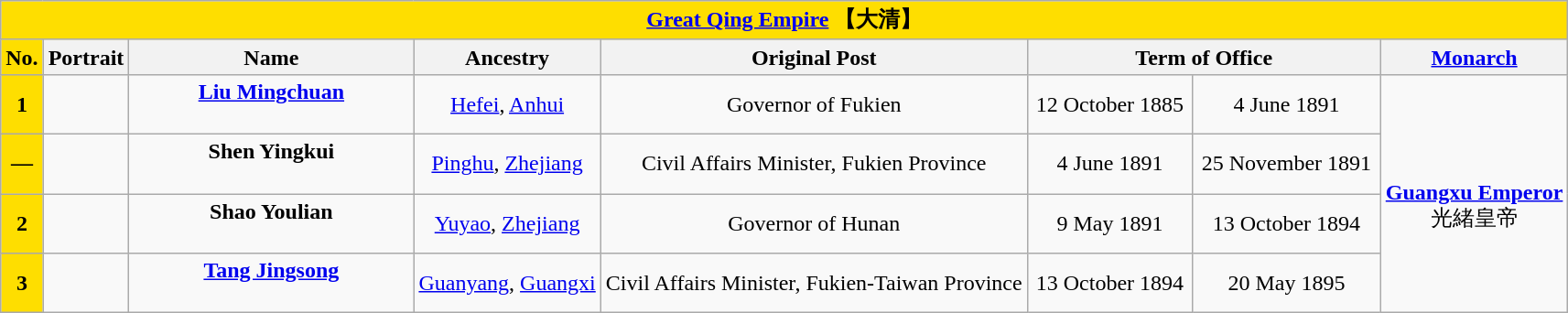<table class=wikitable style="text-align: center">
<tr>
<th align=center style="background:#FEDE00;"  colspan="8"> <a href='#'>Great Qing Empire</a> 【大清】</th>
</tr>
<tr>
<th align=center style="background:#FEDE00;">No.</th>
<th>Portrait</th>
<th width=200>Name<br><small></small></th>
<th>Ancestry</th>
<th>Original Post</th>
<th colspan=2 width=250>Term of Office<br><small></small></th>
<th><a href='#'>Monarch</a><br></th>
</tr>
<tr>
<td align=center bgcolor=FEDE00><strong>1</strong></td>
<td></td>
<td align=center><strong><a href='#'>Liu Mingchuan</a></strong><br><br><small></small></td>
<td><a href='#'>Hefei</a>, <a href='#'>Anhui</a></td>
<td>Governor of Fukien</td>
<td>12 October 1885<br><small></small></td>
<td>4 June 1891<br><small></small></td>
<td rowspan="4"><br><strong><a href='#'>Guangxu Emperor</a></strong><br>光緒皇帝<br></td>
</tr>
<tr>
<td align=center bgcolor=FEDE00><strong>—</strong></td>
<td></td>
<td align=center><strong>Shen Yingkui</strong><br><br><small></small></td>
<td><a href='#'>Pinghu</a>, <a href='#'>Zhejiang</a></td>
<td>Civil Affairs Minister, Fukien Province</td>
<td>4 June 1891<br><small></small></td>
<td>25 November 1891<br><small></small></td>
</tr>
<tr>
<td align=center bgcolor=FEDE00><strong>2</strong></td>
<td></td>
<td align=center><strong>Shao Youlian</strong><br><br><small></small></td>
<td><a href='#'>Yuyao</a>, <a href='#'>Zhejiang</a></td>
<td>Governor of Hunan</td>
<td>9 May 1891<br><small></small></td>
<td>13 October 1894<br><small></small></td>
</tr>
<tr>
<td align=center bgcolor=FEDE00><strong>3</strong></td>
<td></td>
<td align=center><strong><a href='#'>Tang Jingsong</a></strong><br><br><small></small></td>
<td><a href='#'>Guanyang</a>, <a href='#'>Guangxi</a></td>
<td>Civil Affairs Minister, Fukien-Taiwan Province</td>
<td>13 October 1894<br><small></small></td>
<td>20 May 1895<br><small></small></td>
</tr>
</table>
